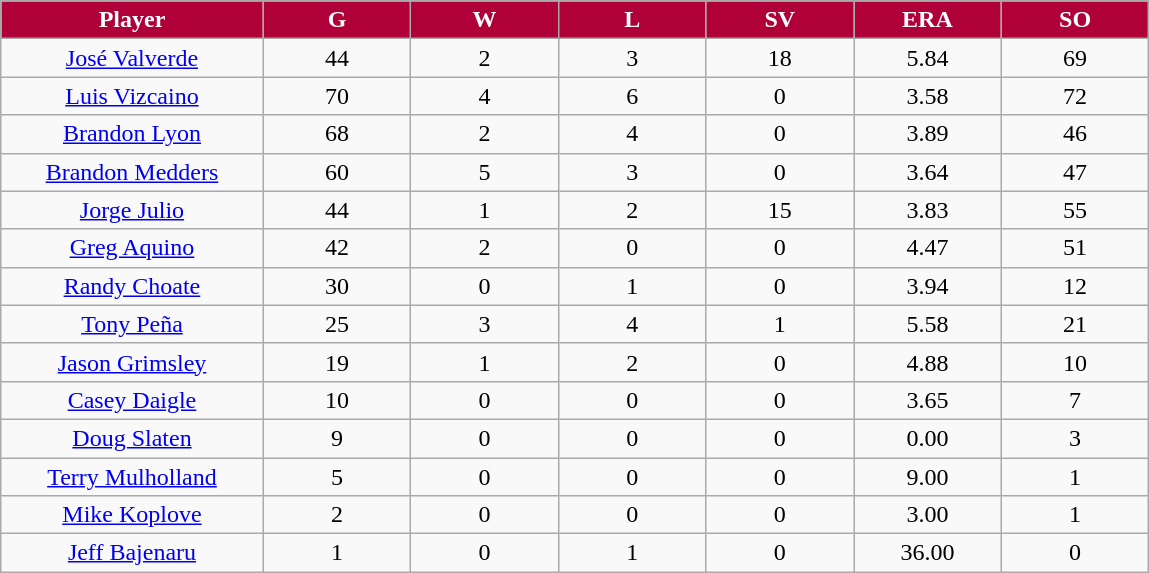<table class="wikitable sortable">
<tr>
<th style="background:#af0039;color:white;" width="16%">Player</th>
<th style="background:#af0039;color:white;" width="9%">G</th>
<th style="background:#af0039;color:white;" width="9%">W</th>
<th style="background:#af0039;color:white;" width="9%">L</th>
<th style="background:#af0039;color:white;" width="9%">SV</th>
<th style="background:#af0039;color:white;" width="9%">ERA</th>
<th style="background:#af0039;color:white;" width="9%">SO</th>
</tr>
<tr align=center>
<td><a href='#'>José Valverde</a></td>
<td>44</td>
<td>2</td>
<td>3</td>
<td>18</td>
<td>5.84</td>
<td>69</td>
</tr>
<tr align=center>
<td><a href='#'>Luis Vizcaino</a></td>
<td>70</td>
<td>4</td>
<td>6</td>
<td>0</td>
<td>3.58</td>
<td>72</td>
</tr>
<tr align=center>
<td><a href='#'>Brandon Lyon</a></td>
<td>68</td>
<td>2</td>
<td>4</td>
<td>0</td>
<td>3.89</td>
<td>46</td>
</tr>
<tr align=center>
<td><a href='#'>Brandon Medders</a></td>
<td>60</td>
<td>5</td>
<td>3</td>
<td>0</td>
<td>3.64</td>
<td>47</td>
</tr>
<tr align=center>
<td><a href='#'>Jorge Julio</a></td>
<td>44</td>
<td>1</td>
<td>2</td>
<td>15</td>
<td>3.83</td>
<td>55</td>
</tr>
<tr align=center>
<td><a href='#'>Greg Aquino</a></td>
<td>42</td>
<td>2</td>
<td>0</td>
<td>0</td>
<td>4.47</td>
<td>51</td>
</tr>
<tr align=center>
<td><a href='#'>Randy Choate</a></td>
<td>30</td>
<td>0</td>
<td>1</td>
<td>0</td>
<td>3.94</td>
<td>12</td>
</tr>
<tr align=center>
<td><a href='#'>Tony Peña</a></td>
<td>25</td>
<td>3</td>
<td>4</td>
<td>1</td>
<td>5.58</td>
<td>21</td>
</tr>
<tr align=center>
<td><a href='#'>Jason Grimsley</a></td>
<td>19</td>
<td>1</td>
<td>2</td>
<td>0</td>
<td>4.88</td>
<td>10</td>
</tr>
<tr align=center>
<td><a href='#'>Casey Daigle</a></td>
<td>10</td>
<td>0</td>
<td>0</td>
<td>0</td>
<td>3.65</td>
<td>7</td>
</tr>
<tr align=center>
<td><a href='#'>Doug Slaten</a></td>
<td>9</td>
<td>0</td>
<td>0</td>
<td>0</td>
<td>0.00</td>
<td>3</td>
</tr>
<tr align=center>
<td><a href='#'>Terry Mulholland</a></td>
<td>5</td>
<td>0</td>
<td>0</td>
<td>0</td>
<td>9.00</td>
<td>1</td>
</tr>
<tr align=center>
<td><a href='#'>Mike Koplove</a></td>
<td>2</td>
<td>0</td>
<td>0</td>
<td>0</td>
<td>3.00</td>
<td>1</td>
</tr>
<tr align=center>
<td><a href='#'>Jeff Bajenaru</a></td>
<td>1</td>
<td>0</td>
<td>1</td>
<td>0</td>
<td>36.00</td>
<td>0</td>
</tr>
</table>
